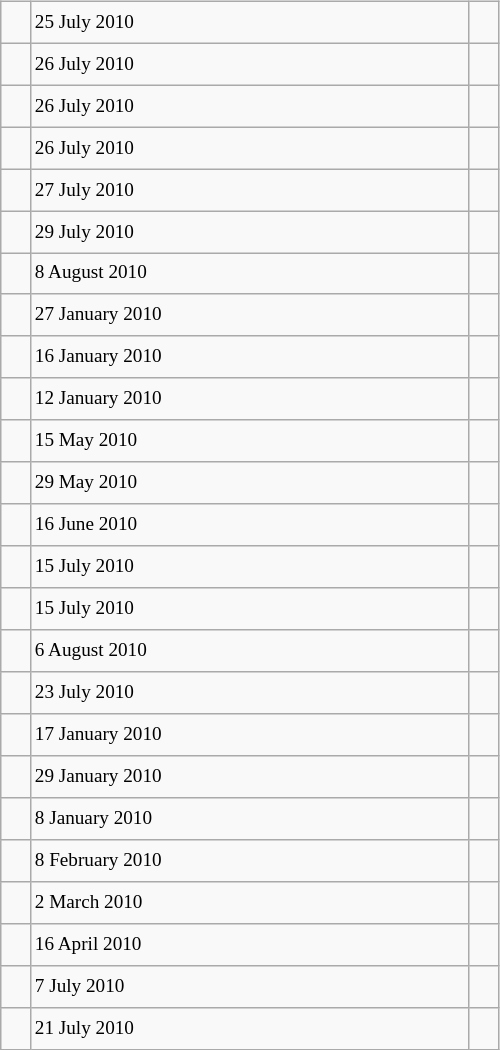<table class="wikitable" style="font-size: 80%; float: left; width: 26em; margin-right: 1em; height: 700px">
<tr>
<td></td>
<td>25 July 2010</td>
<td></td>
</tr>
<tr>
<td></td>
<td>26 July 2010</td>
<td></td>
</tr>
<tr>
<td></td>
<td>26 July 2010</td>
<td></td>
</tr>
<tr>
<td></td>
<td>26 July 2010</td>
<td></td>
</tr>
<tr>
<td></td>
<td>27 July 2010</td>
<td></td>
</tr>
<tr>
<td></td>
<td>29 July 2010</td>
<td></td>
</tr>
<tr>
<td></td>
<td>8 August 2010</td>
<td></td>
</tr>
<tr>
<td></td>
<td>27 January 2010</td>
<td></td>
</tr>
<tr>
<td></td>
<td>16 January 2010</td>
<td></td>
</tr>
<tr>
<td></td>
<td>12 January 2010</td>
<td></td>
</tr>
<tr>
<td></td>
<td>15 May 2010</td>
<td></td>
</tr>
<tr>
<td></td>
<td>29 May 2010</td>
<td></td>
</tr>
<tr>
<td></td>
<td>16 June 2010</td>
<td></td>
</tr>
<tr>
<td></td>
<td>15 July 2010</td>
<td></td>
</tr>
<tr>
<td></td>
<td>15 July 2010</td>
<td></td>
</tr>
<tr>
<td></td>
<td>6 August 2010</td>
<td></td>
</tr>
<tr>
<td></td>
<td>23 July 2010</td>
<td></td>
</tr>
<tr>
<td></td>
<td>17 January 2010</td>
<td></td>
</tr>
<tr>
<td></td>
<td>29 January 2010</td>
<td></td>
</tr>
<tr>
<td></td>
<td>8 January 2010</td>
<td></td>
</tr>
<tr>
<td></td>
<td>8 February 2010</td>
<td></td>
</tr>
<tr>
<td></td>
<td>2 March 2010</td>
<td></td>
</tr>
<tr>
<td></td>
<td>16 April 2010</td>
<td></td>
</tr>
<tr>
<td></td>
<td>7 July 2010</td>
<td></td>
</tr>
<tr>
<td></td>
<td>21 July 2010</td>
<td></td>
</tr>
</table>
